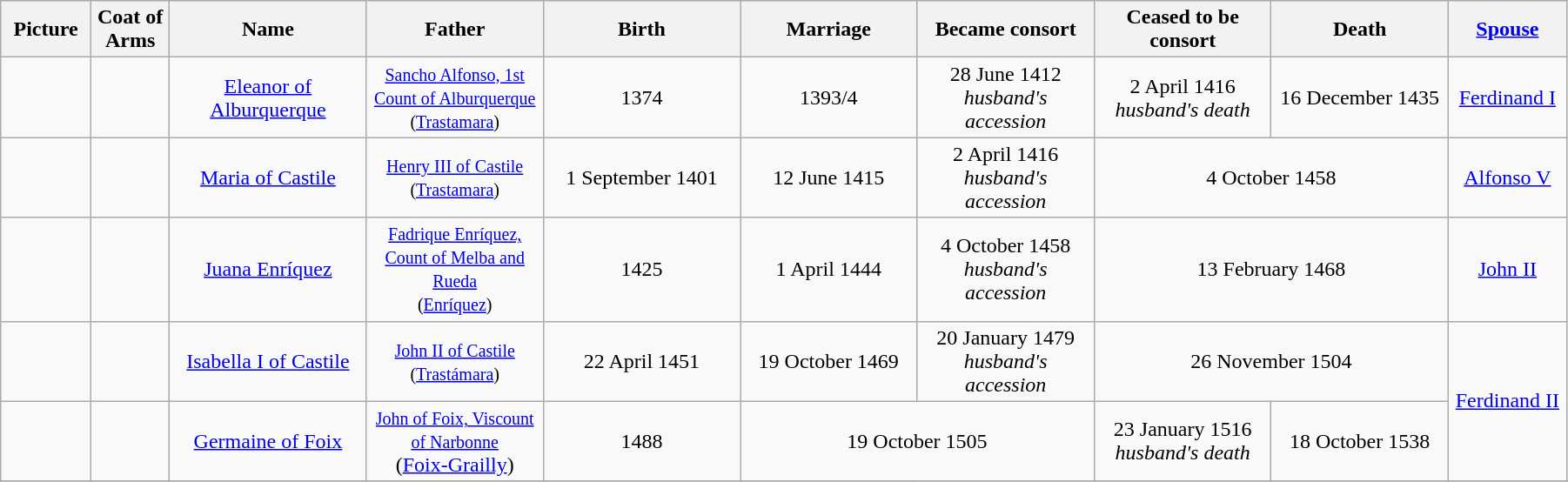<table width=95% class="wikitable">
<tr>
<th width = "4%">Picture</th>
<th width = "4%">Coat of Arms</th>
<th width = "10%">Name</th>
<th width = "9%">Father</th>
<th width = "10%">Birth</th>
<th width = "9%">Marriage</th>
<th width = "9%">Became consort</th>
<th width = "9%">Ceased to be consort</th>
<th width = "9%">Death</th>
<th width = "6%"><a href='#'>Spouse</a></th>
</tr>
<tr>
<td align="center"></td>
<td align="center"></td>
<td align="center"><a href='#'>Eleanor of Alburquerque</a><br></td>
<td align="center"><small><a href='#'>Sancho Alfonso, 1st Count of Alburquerque</a><br>(<a href='#'>Trastamara</a>)</small></td>
<td align="center">1374</td>
<td align="center">1393/4</td>
<td align="center">28 June 1412<br><em>husband's accession</em></td>
<td align="center">2 April 1416<br><em>husband's death</em></td>
<td align="center">16 December 1435</td>
<td align="center"><a href='#'>Ferdinand I</a></td>
</tr>
<tr>
<td align="center"></td>
<td align="center"></td>
<td align="center"><a href='#'>Maria of Castile</a><br></td>
<td align="center"><small><a href='#'>Henry III of Castile</a><br>(<a href='#'>Trastamara</a>)</small></td>
<td align="center">1 September 1401</td>
<td align="center">12 June 1415</td>
<td align="center">2 April 1416<br><em>husband's accession</em></td>
<td align="center" colspan="2">4 October 1458</td>
<td align="center"><a href='#'>Alfonso V</a></td>
</tr>
<tr>
<td align="center"></td>
<td align="center"></td>
<td align="center"><a href='#'>Juana Enríquez</a><br></td>
<td align="center"><small><a href='#'>Fadrique Enríquez, Count of Melba and Rueda</a><br> (<a href='#'>Enríquez</a>)</small></td>
<td align="center">1425</td>
<td align="center">1 April 1444</td>
<td align="center">4 October 1458<br><em>husband's accession</em></td>
<td align="center" colspan="2">13 February 1468</td>
<td align="center"><a href='#'>John II</a></td>
</tr>
<tr>
<td align="center"></td>
<td align="center"></td>
<td align="center"><a href='#'>Isabella I of Castile</a><br></td>
<td align="center"><small><a href='#'>John II of Castile</a><br>(<a href='#'>Trastámara</a>)</small></td>
<td align="center">22 April 1451</td>
<td align="center">19 October 1469</td>
<td align="center">20 January 1479 <br><em>husband's accession</em></td>
<td align="center" colspan="2">26 November 1504</td>
<td align="center" rowspan="2"><a href='#'>Ferdinand II</a></td>
</tr>
<tr>
<td align="center"></td>
<td align="center"></td>
<td align="center"><a href='#'>Germaine of Foix</a><br></td>
<td align="center"><small><a href='#'>John of Foix, Viscount of Narbonne</a></small><br> (<a href='#'>Foix-Grailly</a>)</td>
<td align="center">1488</td>
<td align="center" colspan="2">19 October 1505</td>
<td align="center">23 January 1516<br><em>husband's death</em></td>
<td align="center">18 October 1538</td>
</tr>
<tr>
</tr>
</table>
